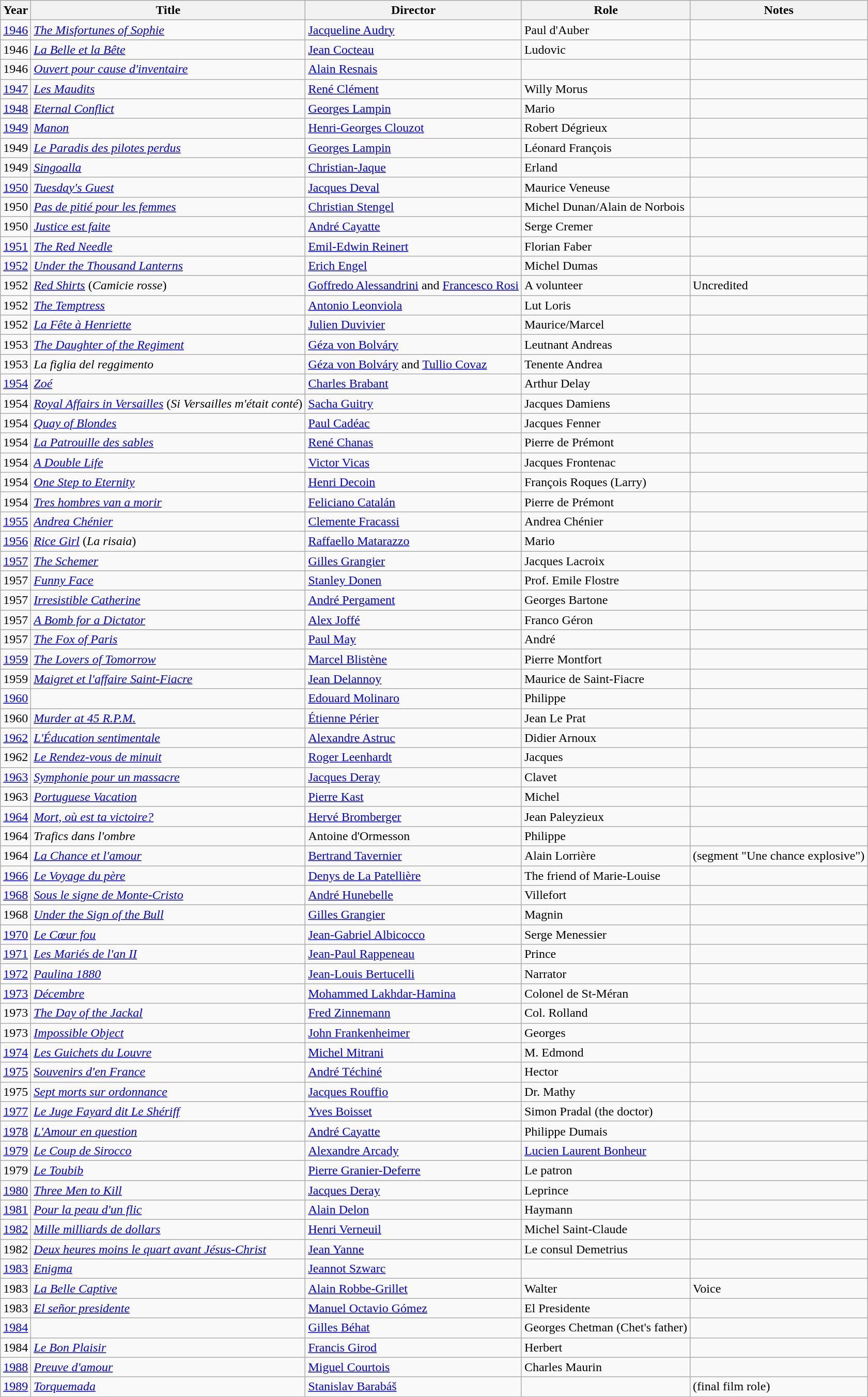<table class="wikitable">
<tr>
<th>Year</th>
<th>Title</th>
<th>Director</th>
<th>Role</th>
<th>Notes</th>
</tr>
<tr>
<td><a href='#'>1946</a></td>
<td><em><a href='#'>The Misfortunes of Sophie</a></em></td>
<td><a href='#'>Jacqueline Audry</a></td>
<td>Paul d'Auber</td>
<td></td>
</tr>
<tr>
<td>1946</td>
<td><em><a href='#'>La Belle et la Bête</a></em></td>
<td><a href='#'>Jean Cocteau</a></td>
<td>Ludovic</td>
<td></td>
</tr>
<tr>
<td>1946</td>
<td><em><a href='#'>Ouvert pour cause d'inventaire</a></em></td>
<td><a href='#'>Alain Resnais</a></td>
<td></td>
<td></td>
</tr>
<tr>
<td><a href='#'>1947</a></td>
<td><em><a href='#'>Les Maudits</a></em></td>
<td><a href='#'>René Clément</a></td>
<td>Willy Morus</td>
<td></td>
</tr>
<tr>
<td><a href='#'>1948</a></td>
<td><em><a href='#'>Eternal Conflict</a></em></td>
<td><a href='#'>Georges Lampin</a></td>
<td>Mario</td>
<td></td>
</tr>
<tr>
<td><a href='#'>1949</a></td>
<td><em><a href='#'>Manon</a></em></td>
<td><a href='#'>Henri-Georges Clouzot</a></td>
<td>Robert Dégrieux</td>
<td></td>
</tr>
<tr>
<td>1949</td>
<td><em><a href='#'>Le Paradis des pilotes perdus</a></em></td>
<td><a href='#'>Georges Lampin</a></td>
<td>Léonard François</td>
<td></td>
</tr>
<tr>
<td>1949</td>
<td><em><a href='#'>Singoalla</a></em></td>
<td><a href='#'>Christian-Jaque</a></td>
<td>Erland</td>
<td></td>
</tr>
<tr>
<td><a href='#'>1950</a></td>
<td><em><a href='#'>Tuesday's Guest</a></em></td>
<td><a href='#'>Jacques Deval</a></td>
<td>Maurice Veneuse</td>
<td></td>
</tr>
<tr>
<td>1950</td>
<td><em><a href='#'>Pas de pitié pour les femmes</a></em></td>
<td><a href='#'>Christian Stengel</a></td>
<td>Michel Dunan/Alain de Norbois</td>
<td></td>
</tr>
<tr>
<td>1950</td>
<td><em><a href='#'>Justice est faite</a></em></td>
<td><a href='#'>André Cayatte</a></td>
<td>Serge Cremer</td>
<td></td>
</tr>
<tr>
<td><a href='#'>1951</a></td>
<td><em><a href='#'>The Red Needle</a></em></td>
<td><a href='#'>Emil-Edwin Reinert</a></td>
<td>Florian Faber</td>
<td></td>
</tr>
<tr>
<td><a href='#'>1952</a></td>
<td><em><a href='#'>Under the Thousand Lanterns</a></em></td>
<td><a href='#'>Erich Engel</a></td>
<td>Michel Dumas</td>
<td></td>
</tr>
<tr>
<td>1952</td>
<td><em><a href='#'>Red Shirts</a></em> (<em>Camicie rosse</em>)</td>
<td><a href='#'>Goffredo Alessandrini</a> and <a href='#'>Francesco Rosi</a></td>
<td>A volunteer</td>
<td>Uncredited</td>
</tr>
<tr>
<td>1952</td>
<td><em><a href='#'>The Temptress</a></em></td>
<td><a href='#'>Antonio Leonviola</a></td>
<td>Lut Loris</td>
<td></td>
</tr>
<tr>
<td>1952</td>
<td><em><a href='#'>La Fête à Henriette</a></em></td>
<td><a href='#'>Julien Duvivier</a></td>
<td>Maurice/Marcel</td>
<td></td>
</tr>
<tr>
<td>1953</td>
<td><em><a href='#'>The Daughter of the Regiment</a></em></td>
<td><a href='#'>Géza von Bolváry</a></td>
<td>Leutnant Andreas</td>
<td></td>
</tr>
<tr>
<td>1953</td>
<td><em>La figlia del reggimento</em></td>
<td><a href='#'>Géza von Bolváry</a> and <a href='#'>Tullio Covaz</a></td>
<td>Tenente Andrea</td>
<td></td>
</tr>
<tr>
<td><a href='#'>1954</a></td>
<td><em><a href='#'>Zoé</a></em></td>
<td><a href='#'>Charles Brabant</a></td>
<td>Arthur Delay</td>
<td></td>
</tr>
<tr>
<td>1954</td>
<td><em><a href='#'>Royal Affairs in Versailles</a></em> (<em>Si Versailles m'était conté</em>)</td>
<td><a href='#'>Sacha Guitry</a></td>
<td>Jacques Damiens</td>
<td></td>
</tr>
<tr>
<td>1954</td>
<td><em><a href='#'>Quay of Blondes</a></em></td>
<td><a href='#'>Paul Cadéac</a></td>
<td>Jacques Fenner</td>
<td></td>
</tr>
<tr>
<td>1954</td>
<td><em><a href='#'>La Patrouille des sables</a></em></td>
<td><a href='#'>René Chanas</a></td>
<td>Pierre de Prémont</td>
<td></td>
</tr>
<tr>
<td>1954</td>
<td><em><a href='#'>A Double Life</a></em></td>
<td><a href='#'>Victor Vicas</a></td>
<td>Jacques Frontenac</td>
<td></td>
</tr>
<tr>
<td>1954</td>
<td><em><a href='#'>One Step to Eternity</a></em></td>
<td><a href='#'>Henri Decoin</a></td>
<td>François Roques (Larry)</td>
<td></td>
</tr>
<tr>
<td>1954</td>
<td><em><a href='#'>Tres hombres van a morir</a></em></td>
<td><a href='#'>Feliciano Catalán</a></td>
<td>Pierre de Prémont</td>
<td></td>
</tr>
<tr>
<td><a href='#'>1955</a></td>
<td><em><a href='#'>Andrea Chénier</a></em></td>
<td><a href='#'>Clemente Fracassi</a></td>
<td>Andrea Chénier</td>
<td></td>
</tr>
<tr>
<td><a href='#'>1956</a></td>
<td><em><a href='#'>Rice Girl</a></em> (<em>La risaia</em>)</td>
<td><a href='#'>Raffaello Matarazzo</a></td>
<td>Mario</td>
<td></td>
</tr>
<tr>
<td><a href='#'>1957</a></td>
<td><em><a href='#'>The Schemer</a></em></td>
<td><a href='#'>Gilles Grangier</a></td>
<td>Jacques Lacroix</td>
<td></td>
</tr>
<tr>
<td>1957</td>
<td><em><a href='#'>Funny Face</a></em></td>
<td><a href='#'>Stanley Donen</a></td>
<td>Prof. Emile Flostre</td>
<td></td>
</tr>
<tr>
<td>1957</td>
<td><em><a href='#'>Irresistible Catherine</a></em></td>
<td><a href='#'>André Pergament</a></td>
<td>Georges Bartone</td>
<td></td>
</tr>
<tr>
<td>1957</td>
<td><em><a href='#'>A Bomb for a Dictator</a></em></td>
<td><a href='#'>Alex Joffé</a></td>
<td>Franco Géron</td>
<td></td>
</tr>
<tr>
<td>1957</td>
<td><em><a href='#'>The Fox of Paris</a></em></td>
<td><a href='#'>Paul May</a></td>
<td>André</td>
<td></td>
</tr>
<tr>
<td><a href='#'>1959</a></td>
<td><em><a href='#'>The Lovers of Tomorrow</a></em></td>
<td><a href='#'>Marcel Blistène</a></td>
<td>Pierre Montfort</td>
<td></td>
</tr>
<tr>
<td>1959</td>
<td><em><a href='#'>Maigret et l'affaire Saint-Fiacre</a></em></td>
<td><a href='#'>Jean Delannoy</a></td>
<td>Maurice de Saint-Fiacre</td>
<td></td>
</tr>
<tr>
<td><a href='#'>1960</a></td>
<td><em></em></td>
<td><a href='#'>Edouard Molinaro</a></td>
<td>Philippe</td>
<td></td>
</tr>
<tr>
<td>1960</td>
<td><em><a href='#'>Murder at 45 R.P.M.</a></em></td>
<td><a href='#'>Étienne Périer</a></td>
<td>Jean Le Prat</td>
<td></td>
</tr>
<tr>
<td><a href='#'>1962</a></td>
<td><em><a href='#'>L'Éducation sentimentale</a></em></td>
<td><a href='#'>Alexandre Astruc</a></td>
<td>Didier Arnoux</td>
<td></td>
</tr>
<tr>
<td>1962</td>
<td><em><a href='#'>Le Rendez-vous de minuit</a></em></td>
<td><a href='#'>Roger Leenhardt</a></td>
<td>Jacques</td>
<td></td>
</tr>
<tr>
<td><a href='#'>1963</a></td>
<td><em><a href='#'>Symphonie pour un massacre</a></em></td>
<td><a href='#'>Jacques Deray</a></td>
<td>Clavet</td>
<td></td>
</tr>
<tr>
<td>1963</td>
<td><em><a href='#'>Portuguese Vacation</a></em></td>
<td><a href='#'>Pierre Kast</a></td>
<td>Michel</td>
<td></td>
</tr>
<tr>
<td><a href='#'>1964</a></td>
<td><em><a href='#'>Mort, où est ta victoire?</a></em></td>
<td><a href='#'>Hervé Bromberger</a></td>
<td>Jean Paleyzieux</td>
<td></td>
</tr>
<tr>
<td>1964</td>
<td><em>Trafics dans l'ombre</em></td>
<td>Antoine d'Ormesson</td>
<td>Philippe</td>
<td></td>
</tr>
<tr>
<td>1964</td>
<td><em><a href='#'>La Chance et l'amour</a></em></td>
<td><a href='#'>Bertrand Tavernier</a></td>
<td>Alain Lorrière</td>
<td>(segment "Une chance explosive")</td>
</tr>
<tr>
<td><a href='#'>1966</a></td>
<td><em><a href='#'>Le Voyage du père</a></em></td>
<td><a href='#'>Denys de La Patellière</a></td>
<td>The friend of Marie-Louise</td>
<td></td>
</tr>
<tr>
<td><a href='#'>1968</a></td>
<td><em><a href='#'>Sous le signe de Monte-Cristo</a></em></td>
<td><a href='#'>André Hunebelle</a></td>
<td>Villefort</td>
<td></td>
</tr>
<tr>
<td>1968</td>
<td><em><a href='#'>Under the Sign of the Bull</a></em></td>
<td><a href='#'>Gilles Grangier</a></td>
<td>Magnin</td>
<td></td>
</tr>
<tr>
<td><a href='#'>1970</a></td>
<td><em><a href='#'>Le Cœur fou</a></em></td>
<td><a href='#'>Jean-Gabriel Albicocco</a></td>
<td>Serge Menessier</td>
<td></td>
</tr>
<tr>
<td><a href='#'>1971</a></td>
<td><em><a href='#'>Les Mariés de l'an II</a></em></td>
<td><a href='#'>Jean-Paul Rappeneau</a></td>
<td>Prince</td>
<td></td>
</tr>
<tr>
<td><a href='#'>1972</a></td>
<td><em><a href='#'>Paulina 1880</a></em></td>
<td><a href='#'>Jean-Louis Bertucelli</a></td>
<td>Narrator</td>
<td></td>
</tr>
<tr>
<td><a href='#'>1973</a></td>
<td><em><a href='#'>Décembre</a></em></td>
<td><a href='#'>Mohammed Lakhdar-Hamina</a></td>
<td>Colonel de St-Méran</td>
<td></td>
</tr>
<tr>
<td>1973</td>
<td><em><a href='#'>The Day of the Jackal</a></em></td>
<td><a href='#'>Fred Zinnemann</a></td>
<td>Col. Rolland</td>
<td></td>
</tr>
<tr>
<td>1973</td>
<td><em><a href='#'>Impossible Object</a></em></td>
<td><a href='#'>John Frankenheimer</a></td>
<td>Georges</td>
<td></td>
</tr>
<tr>
<td><a href='#'>1974</a></td>
<td><em><a href='#'>Les Guichets du Louvre</a></em></td>
<td><a href='#'>Michel Mitrani</a></td>
<td>M. Edmond</td>
<td></td>
</tr>
<tr>
<td><a href='#'>1975</a></td>
<td><em><a href='#'>Souvenirs d'en France</a></em></td>
<td><a href='#'>André Téchiné</a></td>
<td>Hector</td>
<td></td>
</tr>
<tr>
<td>1975</td>
<td><em><a href='#'>Sept morts sur ordonnance</a></em></td>
<td><a href='#'>Jacques Rouffio</a></td>
<td>Dr. Mathy</td>
<td></td>
</tr>
<tr>
<td><a href='#'>1977</a></td>
<td><em><a href='#'>Le Juge Fayard dit Le Shériff</a></em></td>
<td><a href='#'>Yves Boisset</a></td>
<td>Simon Pradal (the doctor)</td>
<td></td>
</tr>
<tr>
<td><a href='#'>1978</a></td>
<td><em><a href='#'>L'Amour en question</a></em></td>
<td><a href='#'>André Cayatte</a></td>
<td>Philippe Dumais</td>
<td></td>
</tr>
<tr>
<td><a href='#'>1979</a></td>
<td><em><a href='#'>Le Coup de Sirocco</a></em></td>
<td><a href='#'>Alexandre Arcady</a></td>
<td><a href='#'>Lucien Laurent Bonheur</a></td>
<td></td>
</tr>
<tr>
<td>1979</td>
<td><em><a href='#'>Le Toubib</a></em></td>
<td><a href='#'>Pierre Granier-Deferre</a></td>
<td>Le patron</td>
<td></td>
</tr>
<tr>
<td><a href='#'>1980</a></td>
<td><em><a href='#'>Three Men to Kill</a></em></td>
<td><a href='#'>Jacques Deray</a></td>
<td>Leprince</td>
<td></td>
</tr>
<tr>
<td><a href='#'>1981</a></td>
<td><em><a href='#'>Pour la peau d'un flic</a></em></td>
<td><a href='#'>Alain Delon</a></td>
<td>Haymann</td>
<td></td>
</tr>
<tr>
<td><a href='#'>1982</a></td>
<td><em><a href='#'>Mille milliards de dollars</a></em></td>
<td><a href='#'>Henri Verneuil</a></td>
<td>Michel Saint-Claude</td>
<td></td>
</tr>
<tr>
<td>1982</td>
<td><em><a href='#'>Deux heures moins le quart avant Jésus-Christ</a></em></td>
<td><a href='#'>Jean Yanne</a></td>
<td>Le consul Demetrius</td>
<td></td>
</tr>
<tr>
<td><a href='#'>1983</a></td>
<td><em><a href='#'>Enigma</a></em></td>
<td><a href='#'>Jeannot Szwarc</a></td>
<td></td>
<td></td>
</tr>
<tr>
<td>1983</td>
<td><em><a href='#'>La Belle Captive</a></em></td>
<td><a href='#'>Alain Robbe-Grillet</a></td>
<td>Walter</td>
<td>Voice</td>
</tr>
<tr>
<td>1983</td>
<td><em><a href='#'>El señor presidente</a></em></td>
<td><a href='#'>Manuel Octavio Gómez</a></td>
<td>El Presidente</td>
<td></td>
</tr>
<tr>
<td><a href='#'>1984</a></td>
<td><em></em></td>
<td><a href='#'>Gilles Béhat</a></td>
<td>Georges Chetman (Chet's father)</td>
<td></td>
</tr>
<tr>
<td 1984 in film>1984</td>
<td><em><a href='#'>Le Bon Plaisir</a></em></td>
<td><a href='#'>Francis Girod</a></td>
<td>Herbert</td>
<td></td>
</tr>
<tr>
<td><a href='#'>1988</a></td>
<td><em><a href='#'>Preuve d'amour</a></em></td>
<td><a href='#'>Miguel Courtois</a></td>
<td>Charles Maurin</td>
<td></td>
</tr>
<tr>
<td><a href='#'>1989</a></td>
<td><em><a href='#'>Torquemada</a></em></td>
<td><a href='#'>Stanislav Barabáš</a></td>
<td></td>
<td>(final film role)</td>
</tr>
</table>
